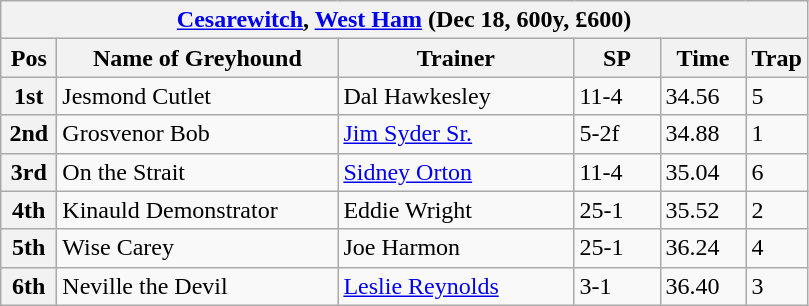<table class="wikitable">
<tr>
<th colspan="6"><a href='#'>Cesarewitch</a>, <a href='#'>West Ham</a> (Dec 18, 600y, £600)</th>
</tr>
<tr>
<th width=30>Pos</th>
<th width=180>Name of Greyhound</th>
<th width=150>Trainer</th>
<th width=50>SP</th>
<th width=50>Time</th>
<th width=30>Trap</th>
</tr>
<tr>
<th>1st</th>
<td>Jesmond Cutlet</td>
<td>Dal Hawkesley</td>
<td>11-4</td>
<td>34.56</td>
<td>5</td>
</tr>
<tr>
<th>2nd</th>
<td>Grosvenor Bob</td>
<td><a href='#'>Jim Syder Sr.</a></td>
<td>5-2f</td>
<td>34.88</td>
<td>1</td>
</tr>
<tr>
<th>3rd</th>
<td>On the Strait</td>
<td><a href='#'>Sidney Orton</a></td>
<td>11-4</td>
<td>35.04</td>
<td>6</td>
</tr>
<tr>
<th>4th</th>
<td>Kinauld Demonstrator</td>
<td>Eddie Wright</td>
<td>25-1</td>
<td>35.52</td>
<td>2</td>
</tr>
<tr>
<th>5th</th>
<td>Wise Carey</td>
<td>Joe Harmon</td>
<td>25-1</td>
<td>36.24</td>
<td>4</td>
</tr>
<tr>
<th>6th</th>
<td>Neville the Devil</td>
<td><a href='#'>Leslie Reynolds</a></td>
<td>3-1</td>
<td>36.40</td>
<td>3</td>
</tr>
</table>
